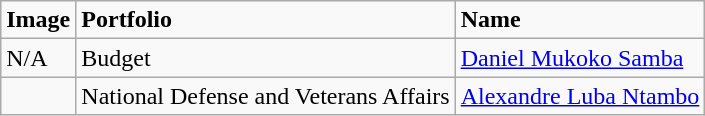<table class="wikitable">
<tr>
<td><strong>Image</strong></td>
<td><strong>Portfolio</strong></td>
<td><strong>Name</strong></td>
</tr>
<tr>
<td>N/A</td>
<td>Budget</td>
<td><a href='#'>Daniel Mukoko Samba</a></td>
</tr>
<tr>
<td></td>
<td>National Defense and Veterans Affairs</td>
<td><a href='#'>Alexandre Luba Ntambo</a></td>
</tr>
</table>
